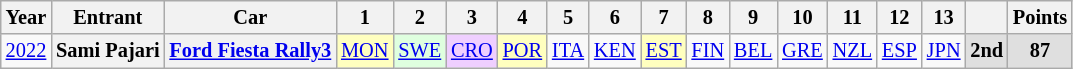<table class="wikitable" style="text-align:center; font-size:85%">
<tr>
<th>Year</th>
<th>Entrant</th>
<th>Car</th>
<th>1</th>
<th>2</th>
<th>3</th>
<th>4</th>
<th>5</th>
<th>6</th>
<th>7</th>
<th>8</th>
<th>9</th>
<th>10</th>
<th>11</th>
<th>12</th>
<th>13</th>
<th></th>
<th>Points</th>
</tr>
<tr>
<td><a href='#'>2022</a></td>
<th nowrap>Sami Pajari</th>
<th nowrap><a href='#'>Ford Fiesta Rally3</a></th>
<td style="background:#ffffbf;"><a href='#'>MON</a><br></td>
<td style="background:#dfffdf;"><a href='#'>SWE</a><br></td>
<td style="background:#EFCFFF;"><a href='#'>CRO</a><br></td>
<td style="background:#ffffbf;"><a href='#'>POR</a><br></td>
<td><a href='#'>ITA</a></td>
<td><a href='#'>KEN</a></td>
<td style="background:#ffffbf;"><a href='#'>EST</a><br></td>
<td><a href='#'>FIN</a></td>
<td><a href='#'>BEL</a></td>
<td><a href='#'>GRE</a></td>
<td><a href='#'>NZL</a></td>
<td><a href='#'>ESP</a></td>
<td><a href='#'>JPN</a></td>
<th style="background:#dfdfdf;">2nd</th>
<th style="background:#dfdfdf;">87</th>
</tr>
</table>
